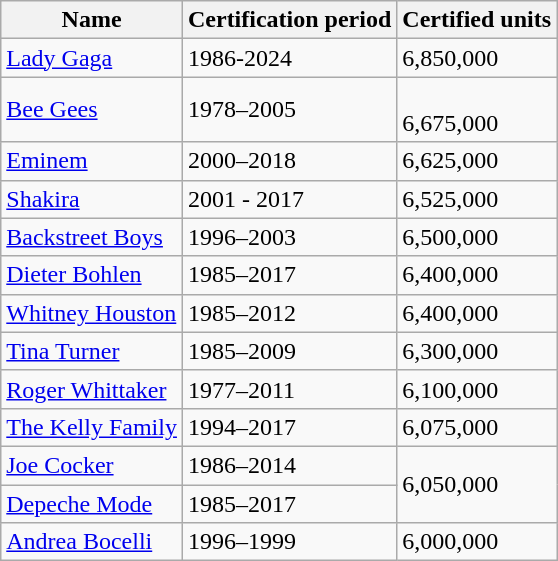<table class="wikitable">
<tr>
<th>Name</th>
<th>Certification period</th>
<th>Certified units</th>
</tr>
<tr>
<td><a href='#'>Lady Gaga</a></td>
<td>1986-2024</td>
<td>6,850,000</td>
</tr>
<tr>
<td><a href='#'>Bee Gees</a></td>
<td>1978–2005</td>
<td><br>6,675,000</td>
</tr>
<tr>
<td><a href='#'>Eminem</a></td>
<td>2000–2018</td>
<td>6,625,000</td>
</tr>
<tr>
<td><a href='#'>Shakira</a></td>
<td>2001 - 2017</td>
<td>6,525,000</td>
</tr>
<tr>
<td><a href='#'>Backstreet Boys</a></td>
<td>1996–2003</td>
<td>6,500,000</td>
</tr>
<tr>
<td><a href='#'>Dieter Bohlen</a></td>
<td>1985–2017</td>
<td>6,400,000</td>
</tr>
<tr>
<td><a href='#'>Whitney Houston</a></td>
<td>1985–2012</td>
<td>6,400,000</td>
</tr>
<tr>
<td><a href='#'>Tina Turner</a></td>
<td>1985–2009</td>
<td>6,300,000</td>
</tr>
<tr>
<td><a href='#'>Roger Whittaker</a></td>
<td>1977–2011</td>
<td>6,100,000</td>
</tr>
<tr>
<td><a href='#'>The Kelly Family</a></td>
<td>1994–2017</td>
<td>6,075,000</td>
</tr>
<tr>
<td><a href='#'>Joe Cocker</a></td>
<td>1986–2014</td>
<td rowspan=2>6,050,000</td>
</tr>
<tr>
<td><a href='#'>Depeche Mode</a></td>
<td>1985–2017</td>
</tr>
<tr>
<td><a href='#'>Andrea Bocelli</a></td>
<td>1996–1999</td>
<td>6,000,000</td>
</tr>
</table>
